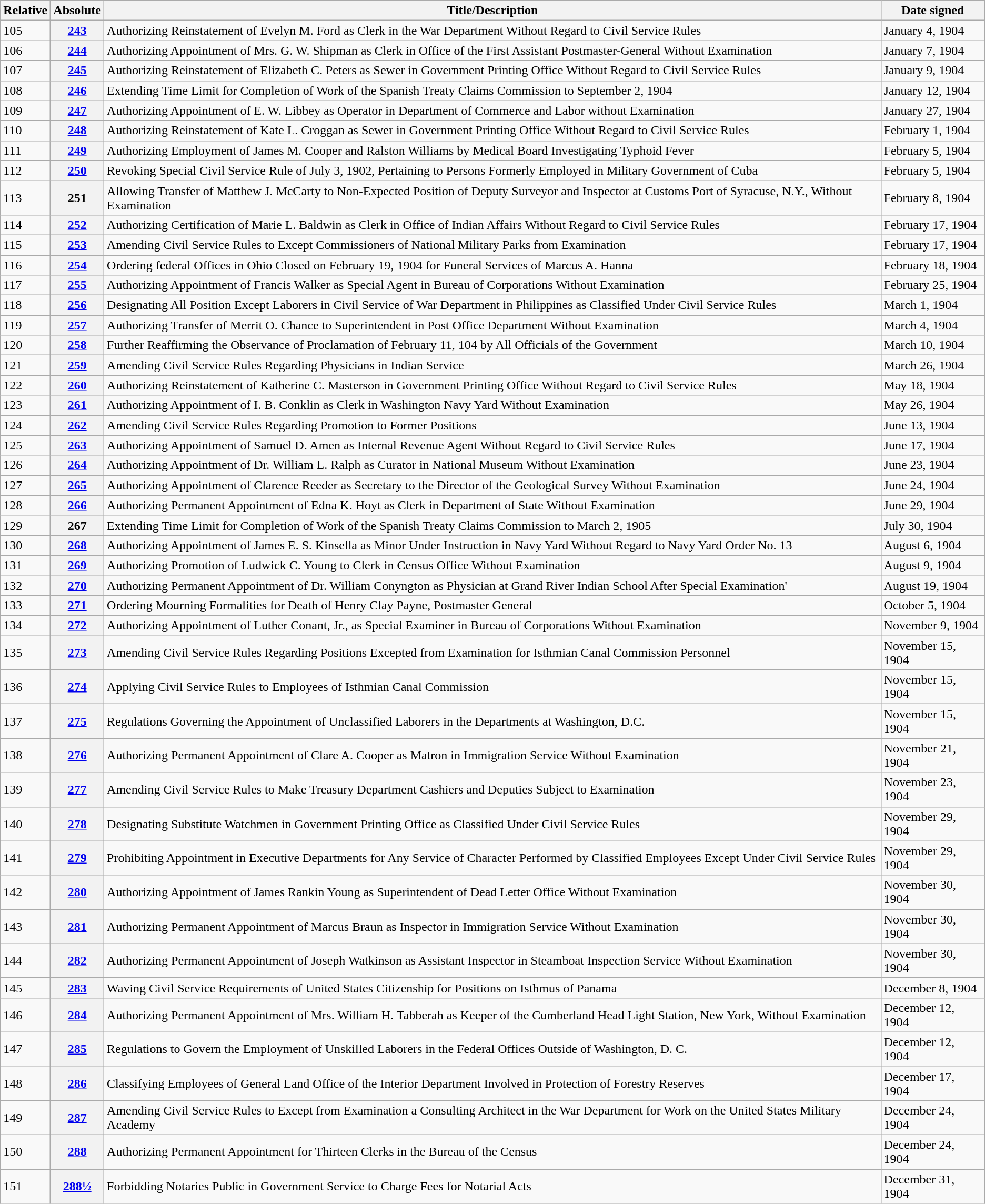<table class="wikitable">
<tr>
<th>Relative </th>
<th>Absolute </th>
<th>Title/Description</th>
<th>Date signed</th>
</tr>
<tr>
<td>105</td>
<th><a href='#'>243</a></th>
<td>Authorizing Reinstatement of Evelyn M. Ford as Clerk in the War Department Without Regard to Civil Service Rules</td>
<td>January 4, 1904</td>
</tr>
<tr>
<td>106</td>
<th><a href='#'>244</a></th>
<td>Authorizing Appointment of Mrs. G. W. Shipman as Clerk in Office of the First Assistant Postmaster-General Without Examination</td>
<td>January 7, 1904</td>
</tr>
<tr>
<td>107</td>
<th><a href='#'>245</a></th>
<td>Authorizing Reinstatement of Elizabeth C. Peters as Sewer in Government Printing Office Without Regard to Civil Service Rules</td>
<td>January 9, 1904</td>
</tr>
<tr>
<td>108</td>
<th><a href='#'>246</a></th>
<td>Extending Time Limit for Completion of Work of the Spanish Treaty Claims Commission to September 2, 1904</td>
<td>January 12, 1904</td>
</tr>
<tr>
<td>109</td>
<th><a href='#'>247</a></th>
<td>Authorizing Appointment of E. W. Libbey as Operator in Department of Commerce and Labor without Examination</td>
<td>January 27, 1904</td>
</tr>
<tr>
<td>110</td>
<th><a href='#'>248</a></th>
<td>Authorizing Reinstatement of Kate L. Croggan as Sewer in Government Printing Office Without Regard to Civil Service Rules</td>
<td>February 1, 1904</td>
</tr>
<tr>
<td>111</td>
<th><a href='#'>249</a></th>
<td>Authorizing Employment of James M. Cooper and Ralston Williams by Medical Board Investigating Typhoid Fever</td>
<td>February 5, 1904</td>
</tr>
<tr>
<td>112</td>
<th><a href='#'>250</a></th>
<td>Revoking Special Civil Service Rule of July 3, 1902, Pertaining to Persons Formerly Employed in Military Government of Cuba</td>
<td>February 5, 1904</td>
</tr>
<tr>
<td>113</td>
<th>251</th>
<td>Allowing Transfer of Matthew J. McCarty to Non-Expected Position of Deputy Surveyor and Inspector at Customs Port of Syracuse, N.Y., Without Examination</td>
<td>February 8, 1904</td>
</tr>
<tr>
<td>114</td>
<th><a href='#'>252</a></th>
<td>Authorizing Certification of Marie L. Baldwin as Clerk in Office of Indian Affairs Without Regard to Civil Service Rules</td>
<td>February 17, 1904</td>
</tr>
<tr>
<td>115</td>
<th><a href='#'>253</a></th>
<td>Amending Civil Service Rules to Except Commissioners of National Military Parks from Examination</td>
<td>February 17, 1904</td>
</tr>
<tr>
<td>116</td>
<th><a href='#'>254</a></th>
<td>Ordering federal Offices in Ohio Closed on February 19, 1904 for Funeral Services of Marcus A. Hanna</td>
<td>February 18, 1904</td>
</tr>
<tr>
<td>117</td>
<th><a href='#'>255</a></th>
<td>Authorizing Appointment of Francis Walker as Special Agent in Bureau of Corporations Without Examination</td>
<td>February 25, 1904</td>
</tr>
<tr>
<td>118</td>
<th><a href='#'>256</a></th>
<td>Designating All Position Except Laborers in Civil Service of War Department in Philippines as Classified Under Civil Service Rules</td>
<td>March 1, 1904</td>
</tr>
<tr>
<td>119</td>
<th><a href='#'>257</a></th>
<td>Authorizing Transfer of Merrit O. Chance to Superintendent in Post Office Department Without Examination</td>
<td>March 4, 1904</td>
</tr>
<tr>
<td>120</td>
<th><a href='#'>258</a></th>
<td>Further Reaffirming the Observance of Proclamation of February 11, 104 by All Officials of the Government</td>
<td>March 10, 1904</td>
</tr>
<tr>
<td>121</td>
<th><a href='#'>259</a></th>
<td>Amending Civil Service Rules Regarding Physicians in Indian Service</td>
<td>March 26, 1904</td>
</tr>
<tr>
<td>122</td>
<th><a href='#'>260</a></th>
<td>Authorizing Reinstatement of Katherine C. Masterson in Government Printing Office Without Regard to Civil Service Rules</td>
<td>May 18, 1904</td>
</tr>
<tr>
<td>123</td>
<th><a href='#'>261</a></th>
<td>Authorizing Appointment of I. B. Conklin as Clerk in Washington Navy Yard Without Examination</td>
<td>May 26, 1904</td>
</tr>
<tr>
<td>124</td>
<th><a href='#'>262</a></th>
<td>Amending Civil Service Rules Regarding Promotion to Former Positions</td>
<td>June 13, 1904</td>
</tr>
<tr>
<td>125</td>
<th><a href='#'>263</a></th>
<td>Authorizing Appointment of Samuel D. Amen as Internal Revenue Agent Without Regard to Civil Service Rules</td>
<td>June 17, 1904</td>
</tr>
<tr>
<td>126</td>
<th><a href='#'>264</a></th>
<td>Authorizing Appointment of Dr. William L. Ralph as Curator in National Museum Without Examination</td>
<td>June 23, 1904</td>
</tr>
<tr>
<td>127</td>
<th><a href='#'>265</a></th>
<td>Authorizing Appointment of Clarence Reeder as Secretary to the Director of the Geological Survey Without Examination</td>
<td>June 24, 1904</td>
</tr>
<tr>
<td>128</td>
<th><a href='#'>266</a></th>
<td>Authorizing Permanent Appointment of Edna K. Hoyt as Clerk in Department of State Without Examination</td>
<td>June 29, 1904</td>
</tr>
<tr>
<td>129</td>
<th>267</th>
<td>Extending Time Limit for Completion of Work of the Spanish Treaty Claims Commission to March 2, 1905</td>
<td>July 30, 1904</td>
</tr>
<tr>
<td>130</td>
<th><a href='#'>268</a></th>
<td>Authorizing Appointment of James E. S. Kinsella as Minor Under Instruction in Navy Yard Without Regard to Navy Yard Order No. 13</td>
<td>August 6, 1904</td>
</tr>
<tr>
<td>131</td>
<th><a href='#'>269</a></th>
<td>Authorizing Promotion of Ludwick C. Young to Clerk in Census Office Without Examination</td>
<td>August 9, 1904</td>
</tr>
<tr>
<td>132</td>
<th><a href='#'>270</a></th>
<td>Authorizing Permanent Appointment of Dr. William Conyngton as Physician at Grand River Indian School After Special Examination'</td>
<td>August 19, 1904</td>
</tr>
<tr>
<td>133</td>
<th><a href='#'>271</a></th>
<td>Ordering Mourning Formalities for Death of Henry Clay Payne, Postmaster General</td>
<td>October 5, 1904</td>
</tr>
<tr>
<td>134</td>
<th><a href='#'>272</a></th>
<td>Authorizing Appointment of Luther Conant, Jr., as Special Examiner in Bureau of Corporations Without Examination</td>
<td>November 9, 1904</td>
</tr>
<tr>
<td>135</td>
<th><a href='#'>273</a></th>
<td>Amending Civil Service Rules Regarding Positions Excepted from Examination for Isthmian Canal Commission Personnel</td>
<td>November 15, 1904</td>
</tr>
<tr>
<td>136</td>
<th><a href='#'>274</a></th>
<td>Applying Civil Service Rules to Employees of Isthmian Canal Commission</td>
<td>November 15, 1904</td>
</tr>
<tr>
<td>137</td>
<th><a href='#'>275</a></th>
<td>Regulations Governing the Appointment of Unclassified Laborers in the Departments at Washington, D.C.</td>
<td>November 15, 1904</td>
</tr>
<tr>
<td>138</td>
<th><a href='#'>276</a></th>
<td>Authorizing Permanent Appointment of Clare A. Cooper as Matron in Immigration Service Without Examination</td>
<td>November 21, 1904</td>
</tr>
<tr>
<td>139</td>
<th><a href='#'>277</a></th>
<td>Amending Civil Service Rules to Make Treasury Department Cashiers and Deputies Subject to Examination</td>
<td>November 23, 1904</td>
</tr>
<tr>
<td>140</td>
<th><a href='#'>278</a></th>
<td>Designating Substitute Watchmen in Government Printing Office as Classified Under Civil Service Rules</td>
<td>November 29, 1904</td>
</tr>
<tr>
<td>141</td>
<th><a href='#'>279</a></th>
<td>Prohibiting Appointment in Executive Departments for Any Service of Character Performed by Classified Employees Except Under Civil Service Rules</td>
<td>November 29, 1904</td>
</tr>
<tr>
<td>142</td>
<th><a href='#'>280</a></th>
<td>Authorizing Appointment of James Rankin Young as Superintendent of Dead Letter Office Without Examination</td>
<td>November 30, 1904</td>
</tr>
<tr>
<td>143</td>
<th><a href='#'>281</a></th>
<td>Authorizing Permanent Appointment of Marcus Braun as Inspector in Immigration Service Without Examination</td>
<td>November 30, 1904</td>
</tr>
<tr>
<td>144</td>
<th><a href='#'>282</a></th>
<td>Authorizing Permanent Appointment of Joseph Watkinson as Assistant Inspector in Steamboat Inspection Service Without Examination</td>
<td>November 30, 1904</td>
</tr>
<tr>
<td>145</td>
<th><a href='#'>283</a></th>
<td>Waving Civil Service Requirements of United States Citizenship for Positions on Isthmus of Panama</td>
<td>December 8, 1904</td>
</tr>
<tr>
<td>146</td>
<th><a href='#'>284</a></th>
<td>Authorizing Permanent Appointment of Mrs. William H. Tabberah as Keeper of the Cumberland Head Light Station, New York, Without Examination</td>
<td>December 12, 1904</td>
</tr>
<tr>
<td>147</td>
<th><a href='#'>285</a></th>
<td>Regulations to Govern the Employment of Unskilled Laborers in the Federal Offices Outside of Washington, D. C.</td>
<td>December 12, 1904</td>
</tr>
<tr>
<td>148</td>
<th><a href='#'>286</a></th>
<td>Classifying Employees of General Land Office of the Interior Department Involved in Protection of Forestry Reserves</td>
<td>December 17, 1904</td>
</tr>
<tr>
<td>149</td>
<th><a href='#'>287</a></th>
<td>Amending Civil Service Rules to Except from Examination a Consulting Architect in the War Department for Work on the United States Military Academy</td>
<td>December 24, 1904</td>
</tr>
<tr>
<td>150</td>
<th><a href='#'>288</a></th>
<td>Authorizing Permanent Appointment for Thirteen Clerks in the Bureau of the Census</td>
<td>December 24, 1904</td>
</tr>
<tr>
<td>151</td>
<th><a href='#'>288½</a></th>
<td>Forbidding Notaries Public in Government Service to Charge Fees for Notarial Acts</td>
<td>December 31, 1904</td>
</tr>
</table>
